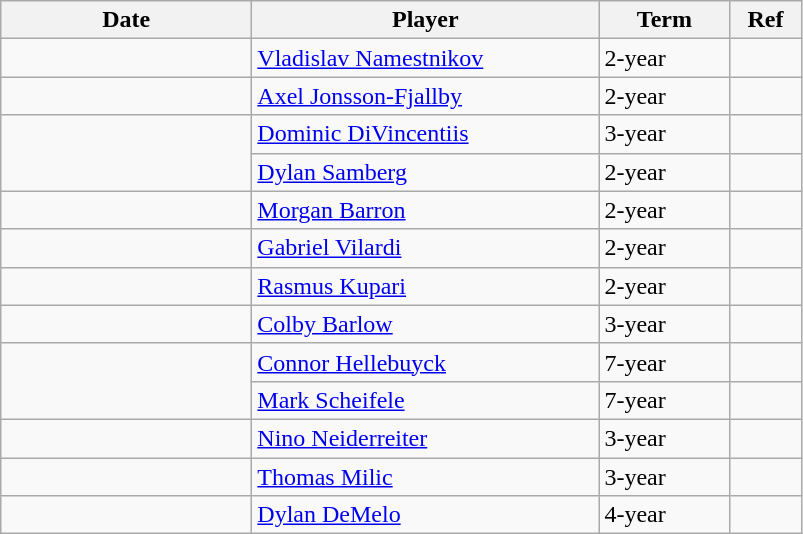<table class="wikitable">
<tr>
<th style="width: 10em;">Date</th>
<th style="width: 14em;">Player</th>
<th style="width: 5em;">Term</th>
<th style="width: 2.5em;">Ref</th>
</tr>
<tr>
<td></td>
<td><a href='#'>Vladislav Namestnikov</a></td>
<td>2-year</td>
<td></td>
</tr>
<tr>
<td></td>
<td><a href='#'>Axel Jonsson-Fjallby</a></td>
<td>2-year</td>
<td></td>
</tr>
<tr>
<td rowspan=2></td>
<td><a href='#'>Dominic DiVincentiis</a></td>
<td>3-year</td>
<td></td>
</tr>
<tr>
<td><a href='#'>Dylan Samberg</a></td>
<td>2-year</td>
<td></td>
</tr>
<tr>
<td></td>
<td><a href='#'>Morgan Barron</a></td>
<td>2-year</td>
<td></td>
</tr>
<tr>
<td></td>
<td><a href='#'>Gabriel Vilardi</a></td>
<td>2-year</td>
<td></td>
</tr>
<tr>
<td></td>
<td><a href='#'>Rasmus Kupari</a></td>
<td>2-year</td>
<td></td>
</tr>
<tr>
<td></td>
<td><a href='#'>Colby Barlow</a></td>
<td>3-year</td>
<td></td>
</tr>
<tr>
<td rowspan=2></td>
<td><a href='#'>Connor Hellebuyck</a></td>
<td>7-year</td>
<td></td>
</tr>
<tr>
<td><a href='#'>Mark Scheifele</a></td>
<td>7-year</td>
<td></td>
</tr>
<tr>
<td></td>
<td><a href='#'>Nino Neiderreiter</a></td>
<td>3-year</td>
<td></td>
</tr>
<tr>
<td></td>
<td><a href='#'>Thomas Milic</a></td>
<td>3-year</td>
<td></td>
</tr>
<tr>
<td></td>
<td><a href='#'>Dylan DeMelo</a></td>
<td>4-year</td>
<td></td>
</tr>
</table>
